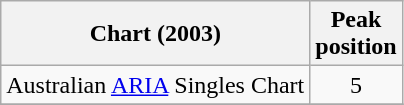<table class="wikitable">
<tr>
<th align="left">Chart (2003)</th>
<th align="left">Peak<br>position</th>
</tr>
<tr>
<td align="left">Australian <a href='#'>ARIA</a> Singles Chart</td>
<td align="center">5</td>
</tr>
<tr>
</tr>
</table>
